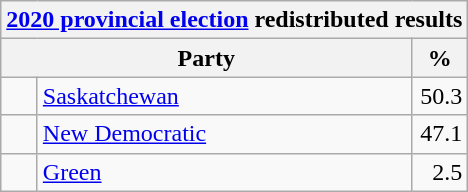<table class="wikitable">
<tr>
<th colspan="4"><a href='#'>2020 provincial election</a> redistributed results</th>
</tr>
<tr>
<th bgcolor="#DDDDFF" width="130px" colspan="2">Party</th>
<th bgcolor="#DDDDFF" width="30px">%</th>
</tr>
<tr>
<td> </td>
<td><a href='#'>Saskatchewan</a></td>
<td align=right>50.3</td>
</tr>
<tr>
<td> </td>
<td><a href='#'>New Democratic</a></td>
<td align=right>47.1</td>
</tr>
<tr>
<td> </td>
<td><a href='#'>Green</a></td>
<td align=right>2.5</td>
</tr>
</table>
